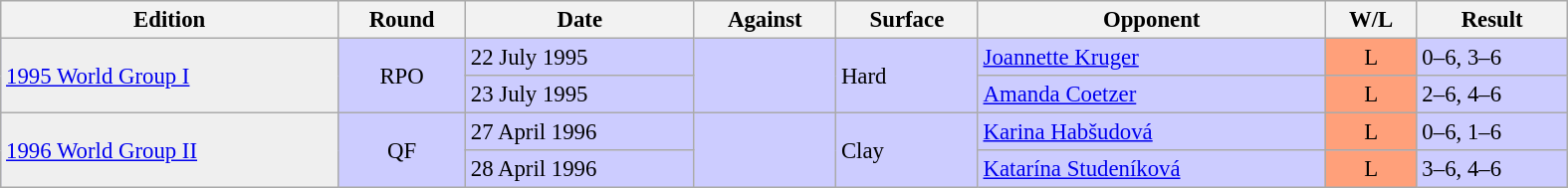<table class="wikitable" style="font-size:95%;" width="1050">
<tr>
<th>Edition</th>
<th>Round</th>
<th>Date</th>
<th>Against</th>
<th>Surface</th>
<th>Opponent</th>
<th>W/L</th>
<th>Result</th>
</tr>
<tr bgcolor=#CCCCFF>
<td bgcolor=#efefef rowspan=2><a href='#'>1995 World Group I</a></td>
<td align=center rowspan=2>RPO</td>
<td>22 July 1995</td>
<td rowspan=2></td>
<td rowspan=2>Hard</td>
<td> <a href='#'>Joannette Kruger</a></td>
<td bgcolor=#FFA07A align=center>L</td>
<td>0–6, 3–6</td>
</tr>
<tr bgcolor=#CCCCFF>
<td>23 July 1995</td>
<td> <a href='#'>Amanda Coetzer</a></td>
<td bgcolor=#FFA07A align=center>L</td>
<td>2–6, 4–6</td>
</tr>
<tr bgcolor=#CCCCFF>
<td bgcolor=#efefef rowspan=2><a href='#'>1996 World Group II</a></td>
<td align=center rowspan=2>QF</td>
<td>27 April 1996</td>
<td rowspan=2></td>
<td rowspan=2>Clay</td>
<td> <a href='#'>Karina Habšudová</a></td>
<td bgcolor=#FFA07A align=center>L</td>
<td>0–6, 1–6</td>
</tr>
<tr bgcolor=#CCCCFF>
<td>28 April 1996</td>
<td> <a href='#'>Katarína Studeníková</a></td>
<td bgcolor=#FFA07A align=center>L</td>
<td>3–6, 4–6</td>
</tr>
</table>
